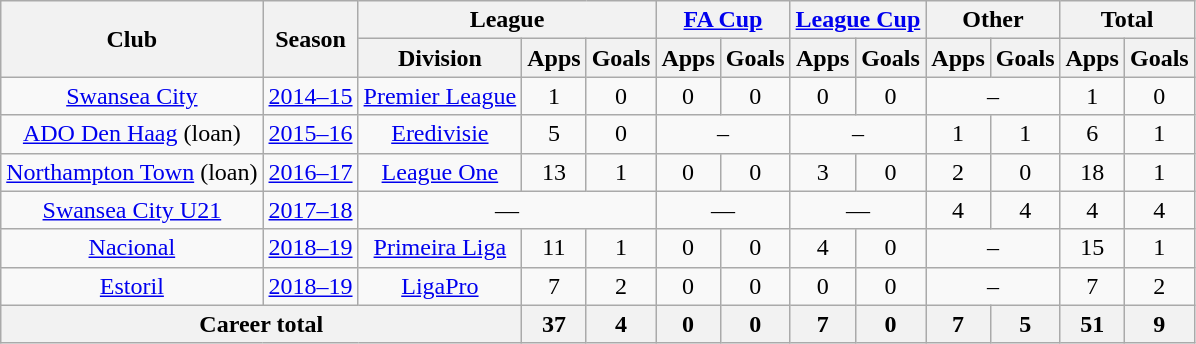<table class="wikitable" style="text-align:center">
<tr>
<th rowspan="2">Club</th>
<th rowspan="2">Season</th>
<th colspan="3">League</th>
<th colspan="2"><a href='#'>FA Cup</a></th>
<th colspan="2"><a href='#'>League Cup</a></th>
<th colspan="2">Other</th>
<th colspan="2">Total</th>
</tr>
<tr>
<th>Division</th>
<th>Apps</th>
<th>Goals</th>
<th>Apps</th>
<th>Goals</th>
<th>Apps</th>
<th>Goals</th>
<th>Apps</th>
<th>Goals</th>
<th>Apps</th>
<th>Goals</th>
</tr>
<tr>
<td><a href='#'>Swansea City</a></td>
<td><a href='#'>2014–15</a></td>
<td><a href='#'>Premier League</a></td>
<td>1</td>
<td>0</td>
<td>0</td>
<td>0</td>
<td>0</td>
<td>0</td>
<td colspan="2">–</td>
<td>1</td>
<td>0</td>
</tr>
<tr>
<td><a href='#'>ADO Den Haag</a> (loan)</td>
<td><a href='#'>2015–16</a></td>
<td><a href='#'>Eredivisie</a></td>
<td>5</td>
<td>0</td>
<td colspan="2">–</td>
<td colspan="2">–</td>
<td>1</td>
<td>1</td>
<td>6</td>
<td>1</td>
</tr>
<tr>
<td><a href='#'>Northampton Town</a> (loan)</td>
<td><a href='#'>2016–17</a></td>
<td><a href='#'>League One</a></td>
<td>13</td>
<td>1</td>
<td>0</td>
<td>0</td>
<td>3</td>
<td>0</td>
<td>2</td>
<td>0</td>
<td>18</td>
<td>1</td>
</tr>
<tr>
<td><a href='#'>Swansea City U21</a></td>
<td><a href='#'>2017–18</a></td>
<td colspan="3">—</td>
<td colspan="2">—</td>
<td colspan="2">—</td>
<td>4</td>
<td>4</td>
<td>4</td>
<td>4</td>
</tr>
<tr>
<td><a href='#'>Nacional</a></td>
<td><a href='#'>2018–19</a></td>
<td><a href='#'>Primeira Liga</a></td>
<td>11</td>
<td>1</td>
<td>0</td>
<td>0</td>
<td>4</td>
<td>0</td>
<td colspan="2">–</td>
<td>15</td>
<td>1</td>
</tr>
<tr>
<td><a href='#'>Estoril</a></td>
<td><a href='#'>2018–19</a></td>
<td><a href='#'>LigaPro</a></td>
<td>7</td>
<td>2</td>
<td>0</td>
<td>0</td>
<td>0</td>
<td>0</td>
<td colspan="2">–</td>
<td>7</td>
<td>2</td>
</tr>
<tr>
<th colspan="3">Career total</th>
<th>37</th>
<th>4</th>
<th>0</th>
<th>0</th>
<th>7</th>
<th>0</th>
<th>7</th>
<th>5</th>
<th>51</th>
<th>9</th>
</tr>
</table>
